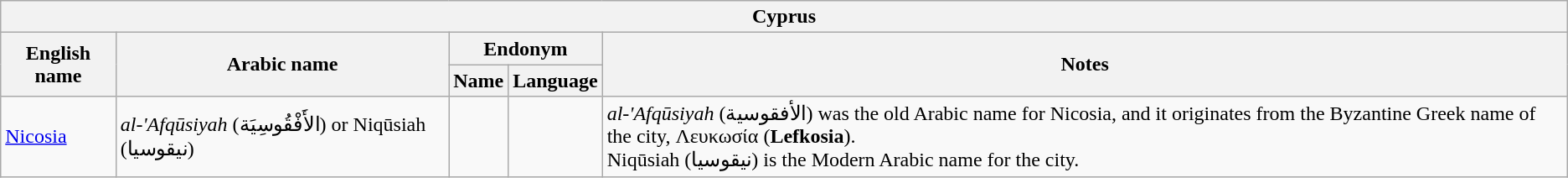<table class="wikitable sortable">
<tr>
<th colspan="5">Cyprus</th>
</tr>
<tr>
<th rowspan="2">English name</th>
<th rowspan="2">Arabic name</th>
<th colspan="2">Endonym</th>
<th rowspan="2">Notes</th>
</tr>
<tr>
<th>Name</th>
<th>Language</th>
</tr>
<tr>
<td><a href='#'>Nicosia</a></td>
<td><em>al-'Afqūsiyah</em> (الأَفْقُوسِيَة) or Niqūsiah (نيقوسيا)</td>
<td></td>
<td></td>
<td><em>al-'Afqūsiyah</em> (الأفقوسية) was the old Arabic name for Nicosia, and it originates from the Byzantine Greek name of the city, Λευκωσία (<strong>Lefkosia</strong>).<br>Niqūsiah (نيقوسيا) is the Modern Arabic name for the city.</td>
</tr>
</table>
